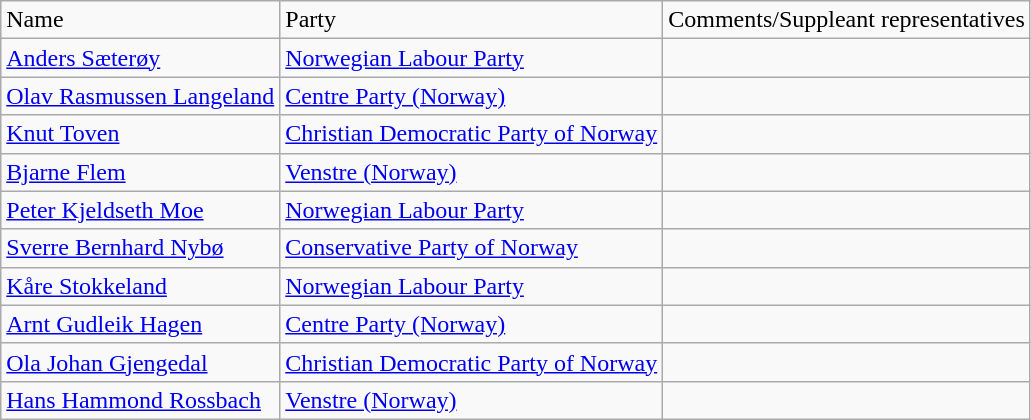<table class="wikitable">
<tr>
<td>Name</td>
<td>Party</td>
<td>Comments/Suppleant representatives</td>
</tr>
<tr>
<td><a href='#'>Anders Sæterøy</a></td>
<td><a href='#'>Norwegian Labour Party</a></td>
<td></td>
</tr>
<tr>
<td><a href='#'>Olav Rasmussen Langeland</a></td>
<td><a href='#'>Centre Party (Norway)</a></td>
<td></td>
</tr>
<tr>
<td><a href='#'>Knut Toven</a></td>
<td><a href='#'>Christian Democratic Party of Norway</a></td>
<td></td>
</tr>
<tr>
<td><a href='#'>Bjarne Flem</a></td>
<td><a href='#'>Venstre (Norway)</a></td>
<td></td>
</tr>
<tr>
<td><a href='#'>Peter Kjeldseth Moe</a></td>
<td><a href='#'>Norwegian Labour Party</a></td>
<td></td>
</tr>
<tr>
<td><a href='#'>Sverre Bernhard Nybø</a></td>
<td><a href='#'>Conservative Party of Norway</a></td>
<td></td>
</tr>
<tr>
<td><a href='#'>Kåre Stokkeland</a></td>
<td><a href='#'>Norwegian Labour Party</a></td>
<td></td>
</tr>
<tr>
<td><a href='#'>Arnt Gudleik Hagen</a></td>
<td><a href='#'>Centre Party (Norway)</a></td>
<td></td>
</tr>
<tr>
<td><a href='#'>Ola Johan Gjengedal</a></td>
<td><a href='#'>Christian Democratic Party of Norway</a></td>
<td></td>
</tr>
<tr>
<td><a href='#'>Hans Hammond Rossbach</a></td>
<td><a href='#'>Venstre (Norway)</a></td>
<td></td>
</tr>
</table>
